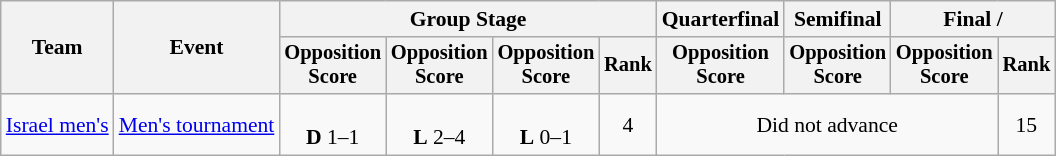<table class=wikitable style=font-size:90%;text-align:center>
<tr>
<th rowspan=2>Team</th>
<th rowspan=2>Event</th>
<th colspan=4>Group Stage</th>
<th>Quarterfinal</th>
<th>Semifinal</th>
<th colspan=2>Final / </th>
</tr>
<tr style=font-size:95%>
<th>Opposition<br>Score</th>
<th>Opposition<br>Score</th>
<th>Opposition<br>Score</th>
<th>Rank</th>
<th>Opposition<br>Score</th>
<th>Opposition<br>Score</th>
<th>Opposition<br>Score</th>
<th>Rank</th>
</tr>
<tr>
<td align=left><a href='#'>Israel men's</a></td>
<td align=left><a href='#'>Men's tournament</a></td>
<td><br><strong>D</strong> 1–1</td>
<td><br><strong>L</strong> 2–4</td>
<td><br><strong>L</strong> 0–1</td>
<td>4</td>
<td colspan=3>Did not advance</td>
<td>15</td>
</tr>
</table>
